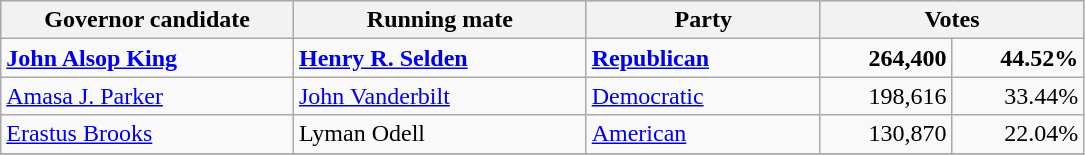<table class=wikitable>
<tr bgcolor=lightgrey>
<th width="20%">Governor candidate</th>
<th width="20%">Running mate</th>
<th width="16%">Party</th>
<th width="18%" colspan="2">Votes</th>
</tr>
<tr>
<td><strong><a href='#'>John Alsop King</a></strong></td>
<td><strong><a href='#'>Henry R. Selden</a></strong></td>
<td><strong><a href='#'>Republican</a></strong></td>
<td align="right"><strong>264,400</strong></td>
<td align="right"><strong>44.52%</strong></td>
</tr>
<tr>
<td><a href='#'>Amasa J. Parker</a></td>
<td><a href='#'>John Vanderbilt</a></td>
<td><a href='#'>Democratic</a></td>
<td align="right">198,616</td>
<td align="right">33.44%</td>
</tr>
<tr>
<td><a href='#'>Erastus Brooks</a></td>
<td>Lyman Odell</td>
<td><a href='#'>American</a></td>
<td align="right">130,870</td>
<td align="right">22.04%</td>
</tr>
<tr>
</tr>
</table>
